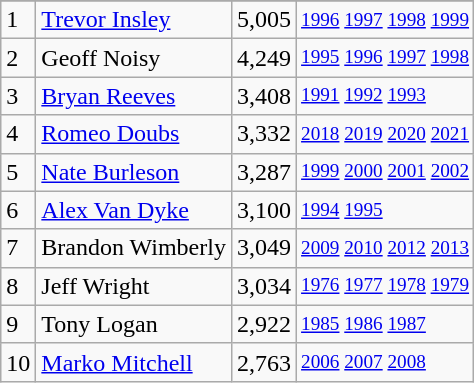<table class="wikitable">
<tr>
</tr>
<tr>
<td>1</td>
<td><a href='#'>Trevor Insley</a></td>
<td>5,005</td>
<td style="font-size:80%;"><a href='#'>1996</a> <a href='#'>1997</a> <a href='#'>1998</a> <a href='#'>1999</a></td>
</tr>
<tr>
<td>2</td>
<td>Geoff Noisy</td>
<td>4,249</td>
<td style="font-size:80%;"><a href='#'>1995</a> <a href='#'>1996</a> <a href='#'>1997</a> <a href='#'>1998</a></td>
</tr>
<tr>
<td>3</td>
<td><a href='#'>Bryan Reeves</a></td>
<td>3,408</td>
<td style="font-size:80%;"><a href='#'>1991</a> <a href='#'>1992</a> <a href='#'>1993</a></td>
</tr>
<tr>
<td>4</td>
<td><a href='#'>Romeo Doubs</a></td>
<td>3,332</td>
<td style="font-size:80%;"><a href='#'>2018</a> <a href='#'>2019</a> <a href='#'>2020</a> <a href='#'>2021</a></td>
</tr>
<tr>
<td>5</td>
<td><a href='#'>Nate Burleson</a></td>
<td>3,287</td>
<td style="font-size:80%;"><a href='#'>1999</a> <a href='#'>2000</a> <a href='#'>2001</a> <a href='#'>2002</a></td>
</tr>
<tr>
<td>6</td>
<td><a href='#'>Alex Van Dyke</a></td>
<td>3,100</td>
<td style="font-size:80%;"><a href='#'>1994</a> <a href='#'>1995</a></td>
</tr>
<tr>
<td>7</td>
<td>Brandon Wimberly</td>
<td>3,049</td>
<td style="font-size:80%;"><a href='#'>2009</a> <a href='#'>2010</a> <a href='#'>2012</a> <a href='#'>2013</a></td>
</tr>
<tr>
<td>8</td>
<td>Jeff Wright</td>
<td>3,034</td>
<td style="font-size:80%;"><a href='#'>1976</a> <a href='#'>1977</a> <a href='#'>1978</a> <a href='#'>1979</a></td>
</tr>
<tr>
<td>9</td>
<td>Tony Logan</td>
<td>2,922</td>
<td style="font-size:80%;"><a href='#'>1985</a> <a href='#'>1986</a> <a href='#'>1987</a></td>
</tr>
<tr>
<td>10</td>
<td><a href='#'>Marko Mitchell</a></td>
<td>2,763</td>
<td style="font-size:80%;"><a href='#'>2006</a> <a href='#'>2007</a> <a href='#'>2008</a></td>
</tr>
</table>
